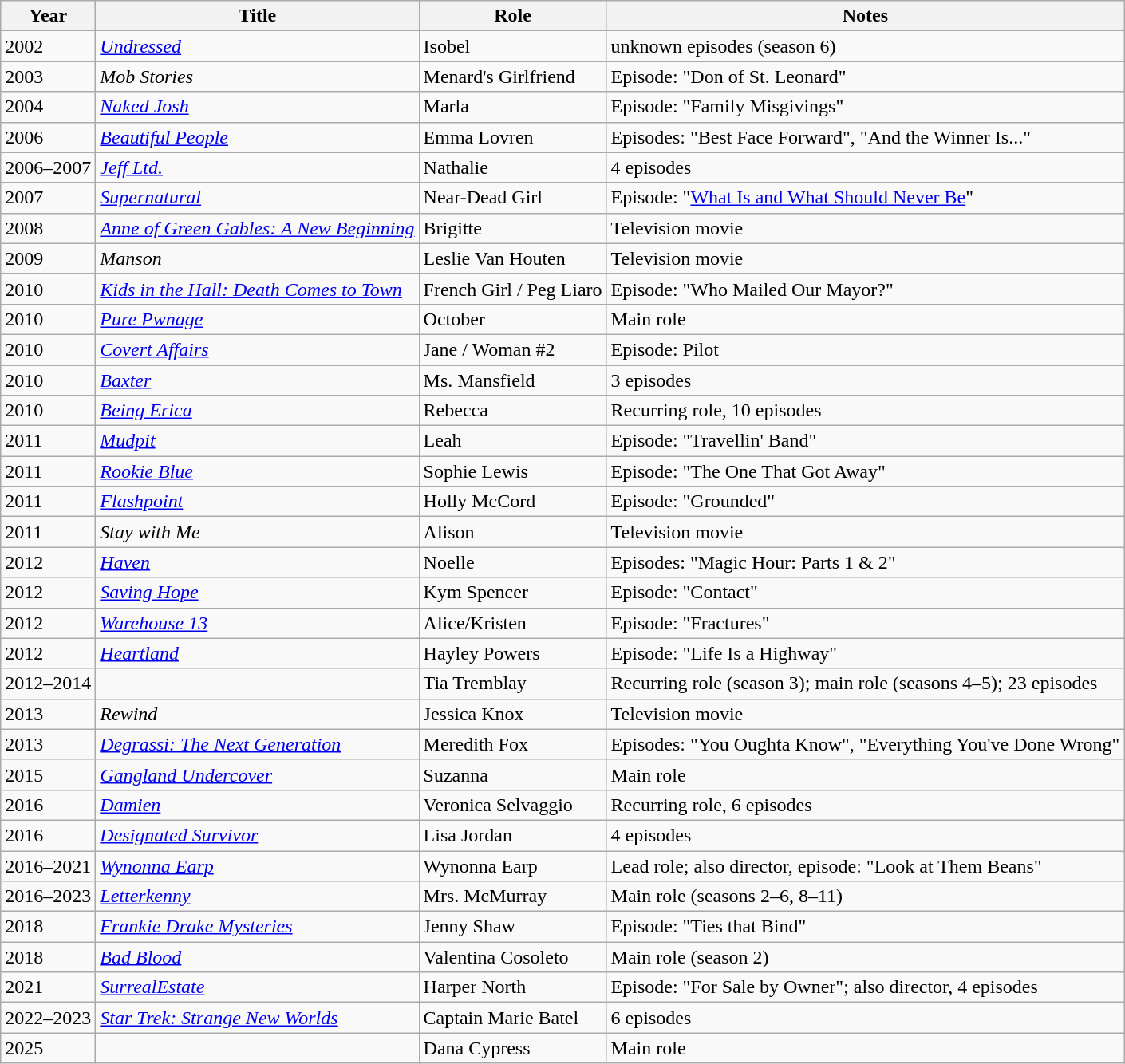<table class="wikitable sortable">
<tr>
<th>Year</th>
<th>Title</th>
<th>Role</th>
<th class="unsortable">Notes</th>
</tr>
<tr>
<td>2002</td>
<td><em><a href='#'>Undressed</a></em></td>
<td>Isobel</td>
<td>unknown episodes (season 6)</td>
</tr>
<tr>
<td>2003</td>
<td><em>Mob Stories</em></td>
<td>Menard's Girlfriend</td>
<td>Episode: "Don of St. Leonard"</td>
</tr>
<tr>
<td>2004</td>
<td><em><a href='#'>Naked Josh</a></em></td>
<td>Marla</td>
<td>Episode: "Family Misgivings"</td>
</tr>
<tr>
<td>2006</td>
<td><em><a href='#'>Beautiful People</a></em></td>
<td>Emma Lovren</td>
<td>Episodes: "Best Face Forward", "And the Winner Is..."</td>
</tr>
<tr>
<td>2006–2007</td>
<td><em><a href='#'>Jeff Ltd.</a></em></td>
<td>Nathalie</td>
<td>4 episodes</td>
</tr>
<tr>
<td>2007</td>
<td><em><a href='#'>Supernatural</a></em></td>
<td>Near-Dead Girl</td>
<td>Episode: "<a href='#'>What Is and What Should Never Be</a>"</td>
</tr>
<tr>
<td>2008</td>
<td><em><a href='#'>Anne of Green Gables: A New Beginning</a></em></td>
<td>Brigitte</td>
<td>Television movie</td>
</tr>
<tr>
<td>2009</td>
<td><em>Manson</em></td>
<td>Leslie Van Houten</td>
<td>Television movie</td>
</tr>
<tr>
<td>2010</td>
<td><em><a href='#'>Kids in the Hall: Death Comes to Town</a></em></td>
<td>French Girl / Peg Liaro</td>
<td>Episode: "Who Mailed Our Mayor?"</td>
</tr>
<tr>
<td>2010</td>
<td><em><a href='#'>Pure Pwnage</a></em></td>
<td>October</td>
<td>Main role</td>
</tr>
<tr>
<td>2010</td>
<td><em><a href='#'>Covert Affairs</a></em></td>
<td>Jane / Woman #2</td>
<td>Episode: Pilot</td>
</tr>
<tr>
<td>2010</td>
<td><em><a href='#'>Baxter</a></em></td>
<td>Ms. Mansfield</td>
<td>3 episodes</td>
</tr>
<tr>
<td>2010</td>
<td><em><a href='#'>Being Erica</a></em></td>
<td>Rebecca</td>
<td>Recurring role, 10 episodes</td>
</tr>
<tr>
<td>2011</td>
<td><em><a href='#'>Mudpit</a></em></td>
<td>Leah</td>
<td>Episode: "Travellin' Band"</td>
</tr>
<tr>
<td>2011</td>
<td><em><a href='#'>Rookie Blue</a></em></td>
<td>Sophie Lewis</td>
<td>Episode: "The One That Got Away"</td>
</tr>
<tr>
<td>2011</td>
<td><em><a href='#'>Flashpoint</a></em></td>
<td>Holly McCord</td>
<td>Episode: "Grounded"</td>
</tr>
<tr>
<td>2011</td>
<td><em>Stay with Me</em></td>
<td>Alison</td>
<td>Television movie</td>
</tr>
<tr>
<td>2012</td>
<td><em><a href='#'>Haven</a></em></td>
<td>Noelle</td>
<td>Episodes: "Magic Hour: Parts 1 & 2"</td>
</tr>
<tr>
<td>2012</td>
<td><em><a href='#'>Saving Hope</a></em></td>
<td>Kym Spencer</td>
<td>Episode: "Contact"</td>
</tr>
<tr>
<td>2012</td>
<td><em><a href='#'>Warehouse 13</a></em></td>
<td>Alice/Kristen</td>
<td>Episode: "Fractures"</td>
</tr>
<tr>
<td>2012</td>
<td><em><a href='#'>Heartland</a></em></td>
<td>Hayley Powers</td>
<td>Episode: "Life Is a Highway"</td>
</tr>
<tr>
<td>2012–2014</td>
<td><em></em></td>
<td>Tia Tremblay</td>
<td>Recurring role (season 3); main role (seasons 4–5); 23 episodes</td>
</tr>
<tr>
<td>2013</td>
<td><em>Rewind</em></td>
<td>Jessica Knox</td>
<td>Television movie</td>
</tr>
<tr>
<td>2013</td>
<td><em><a href='#'>Degrassi: The Next Generation</a></em></td>
<td>Meredith Fox</td>
<td>Episodes: "You Oughta Know", "Everything You've Done Wrong"</td>
</tr>
<tr>
<td>2015</td>
<td><em><a href='#'>Gangland Undercover</a></em></td>
<td>Suzanna</td>
<td>Main role</td>
</tr>
<tr>
<td>2016</td>
<td><em><a href='#'>Damien</a></em></td>
<td>Veronica Selvaggio</td>
<td>Recurring role, 6 episodes</td>
</tr>
<tr>
<td>2016</td>
<td><em><a href='#'>Designated Survivor</a></em></td>
<td>Lisa Jordan</td>
<td>4 episodes</td>
</tr>
<tr>
<td>2016–2021</td>
<td><em><a href='#'>Wynonna Earp</a></em></td>
<td>Wynonna Earp</td>
<td>Lead role; also director, episode: "Look at Them Beans"</td>
</tr>
<tr>
<td>2016–2023</td>
<td><em><a href='#'>Letterkenny</a></em></td>
<td>Mrs. McMurray</td>
<td>Main role (seasons 2–6, 8–11)</td>
</tr>
<tr>
<td>2018</td>
<td><em><a href='#'>Frankie Drake Mysteries</a></em></td>
<td>Jenny Shaw</td>
<td>Episode: "Ties that Bind"</td>
</tr>
<tr>
<td>2018</td>
<td><em><a href='#'>Bad Blood</a></em></td>
<td>Valentina Cosoleto</td>
<td>Main role (season 2)</td>
</tr>
<tr>
<td>2021</td>
<td><em><a href='#'>SurrealEstate</a></em></td>
<td>Harper North</td>
<td>Episode: "For Sale by Owner"; also director, 4 episodes</td>
</tr>
<tr>
<td>2022–2023</td>
<td><em><a href='#'>Star Trek: Strange New Worlds</a></em></td>
<td>Captain Marie Batel</td>
<td>6 episodes</td>
</tr>
<tr>
<td>2025</td>
<td></td>
<td>Dana Cypress</td>
<td>Main role</td>
</tr>
</table>
